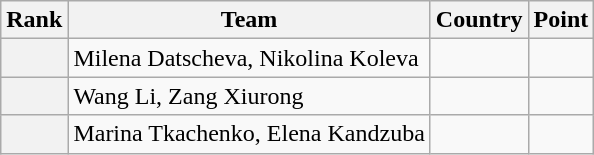<table class="wikitable sortable">
<tr>
<th>Rank</th>
<th>Team</th>
<th>Country</th>
<th>Point</th>
</tr>
<tr>
<th></th>
<td>Milena Datscheva, Nikolina Koleva</td>
<td></td>
<td></td>
</tr>
<tr>
<th></th>
<td>Wang Li, Zang Xiurong</td>
<td></td>
<td></td>
</tr>
<tr>
<th></th>
<td>Marina Tkachenko, Elena Kandzuba</td>
<td></td>
<td></td>
</tr>
</table>
